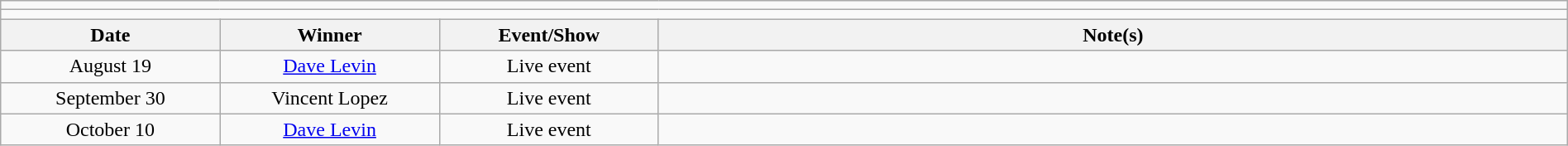<table class="wikitable" style="text-align:center; width:100%;">
<tr>
<td colspan=5></td>
</tr>
<tr>
<td colspan=5><strong></strong></td>
</tr>
<tr>
<th width=14%>Date</th>
<th width=14%>Winner</th>
<th width=14%>Event/Show</th>
<th width=58%>Note(s)</th>
</tr>
<tr>
<td>August 19</td>
<td><a href='#'>Dave Levin</a></td>
<td>Live event</td>
<td align=left></td>
</tr>
<tr>
<td>September 30</td>
<td>Vincent Lopez</td>
<td>Live event</td>
<td align=left></td>
</tr>
<tr>
<td>October 10</td>
<td><a href='#'>Dave Levin</a></td>
<td>Live event</td>
<td align=left></td>
</tr>
</table>
